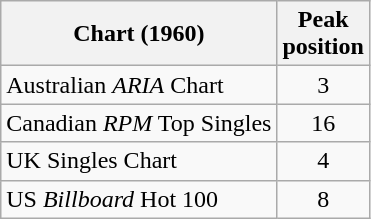<table class="wikitable sortable">
<tr>
<th align="left">Chart (1960)</th>
<th style="text-align:center;">Peak<br>position</th>
</tr>
<tr>
<td align="left">Australian <em>ARIA</em> Chart</td>
<td style="text-align:center;">3</td>
</tr>
<tr>
<td align="left">Canadian <em>RPM</em> Top Singles</td>
<td style="text-align:center;">16</td>
</tr>
<tr>
<td align="left">UK Singles Chart</td>
<td style="text-align:center;">4</td>
</tr>
<tr>
<td align="left">US <em>Billboard</em> Hot 100</td>
<td style="text-align:center;">8</td>
</tr>
</table>
